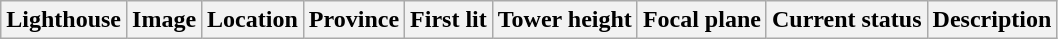<table class="wikitable sortable">
<tr>
<th>Lighthouse</th>
<th>Image</th>
<th>Location</th>
<th>Province</th>
<th>First lit</th>
<th>Tower height</th>
<th>Focal plane</th>
<th>Current status</th>
<th class="unsortable">Description<br>


































</th>
</tr>
</table>
